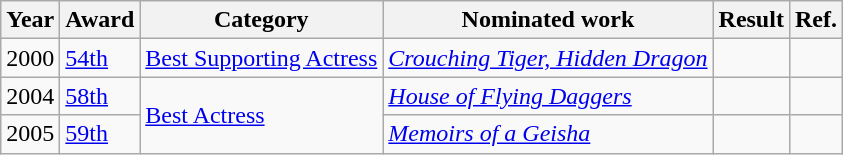<table class="wikitable">
<tr>
<th>Year</th>
<th>Award</th>
<th>Category</th>
<th>Nominated work</th>
<th>Result</th>
<th>Ref.</th>
</tr>
<tr>
<td>2000</td>
<td><a href='#'>54th</a></td>
<td><a href='#'>Best Supporting Actress</a></td>
<td><em><a href='#'>Crouching Tiger, Hidden Dragon</a></em></td>
<td></td>
<td></td>
</tr>
<tr>
<td>2004</td>
<td><a href='#'>58th</a></td>
<td rowspan=2><a href='#'>Best Actress</a></td>
<td><em><a href='#'>House of Flying Daggers</a></em></td>
<td></td>
<td></td>
</tr>
<tr>
<td>2005</td>
<td><a href='#'>59th</a></td>
<td><em><a href='#'>Memoirs of a Geisha</a></em></td>
<td></td>
<td></td>
</tr>
</table>
